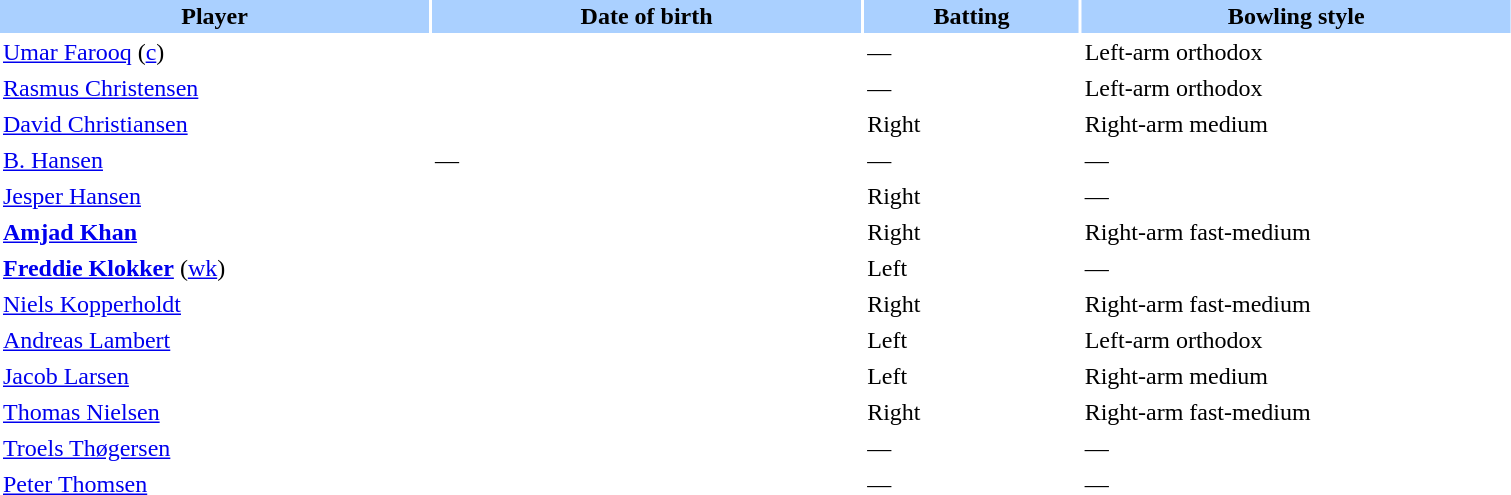<table class="sortable" style="width:80%;" border="0" cellspacing="2" cellpadding="2">
<tr style="background:#aad0ff;">
<th width=20%>Player</th>
<th width=20%>Date of birth</th>
<th width=10%>Batting</th>
<th width=20%>Bowling style</th>
</tr>
<tr>
<td><a href='#'>Umar Farooq</a> (<a href='#'>c</a>)</td>
<td></td>
<td>—</td>
<td>Left-arm orthodox</td>
</tr>
<tr>
<td><a href='#'>Rasmus Christensen</a></td>
<td></td>
<td>—</td>
<td>Left-arm orthodox</td>
</tr>
<tr>
<td><a href='#'>David Christiansen</a></td>
<td></td>
<td>Right</td>
<td>Right-arm medium</td>
</tr>
<tr>
<td><a href='#'>B. Hansen</a></td>
<td>—</td>
<td>—</td>
<td>—</td>
</tr>
<tr>
<td><a href='#'>Jesper Hansen</a></td>
<td></td>
<td>Right</td>
<td>—</td>
</tr>
<tr>
<td><strong><a href='#'>Amjad Khan</a></strong></td>
<td></td>
<td>Right</td>
<td>Right-arm fast-medium</td>
</tr>
<tr>
<td><strong><a href='#'>Freddie Klokker</a></strong> (<a href='#'>wk</a>)</td>
<td></td>
<td>Left</td>
<td>—</td>
</tr>
<tr>
<td><a href='#'>Niels Kopperholdt</a></td>
<td></td>
<td>Right</td>
<td>Right-arm fast-medium</td>
</tr>
<tr>
<td><a href='#'>Andreas Lambert</a></td>
<td></td>
<td>Left</td>
<td>Left-arm orthodox</td>
</tr>
<tr>
<td><a href='#'>Jacob Larsen</a></td>
<td></td>
<td>Left</td>
<td>Right-arm medium</td>
</tr>
<tr>
<td><a href='#'>Thomas Nielsen</a></td>
<td></td>
<td>Right</td>
<td>Right-arm fast-medium</td>
</tr>
<tr>
<td><a href='#'>Troels Thøgersen</a></td>
<td></td>
<td>—</td>
<td>—</td>
</tr>
<tr>
<td><a href='#'>Peter Thomsen</a></td>
<td></td>
<td>—</td>
<td>—</td>
</tr>
</table>
